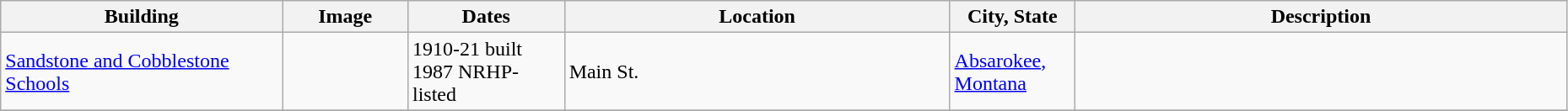<table class="wikitable sortable" style="width:98%">
<tr>
<th width = 18%><strong>Building</strong></th>
<th width = 8% class="unsortable"><strong>Image</strong></th>
<th width = 10%><strong>Dates</strong></th>
<th><strong>Location</strong></th>
<th width = 8%><strong>City, State</strong></th>
<th class="unsortable"><strong>Description</strong></th>
</tr>
<tr>
<td><a href='#'>Sandstone and Cobblestone Schools</a></td>
<td></td>
<td>1910-21 built<br>1987 NRHP-listed</td>
<td>Main St.<br><small></small></td>
<td><a href='#'>Absarokee, Montana</a></td>
<td></td>
</tr>
<tr>
</tr>
</table>
